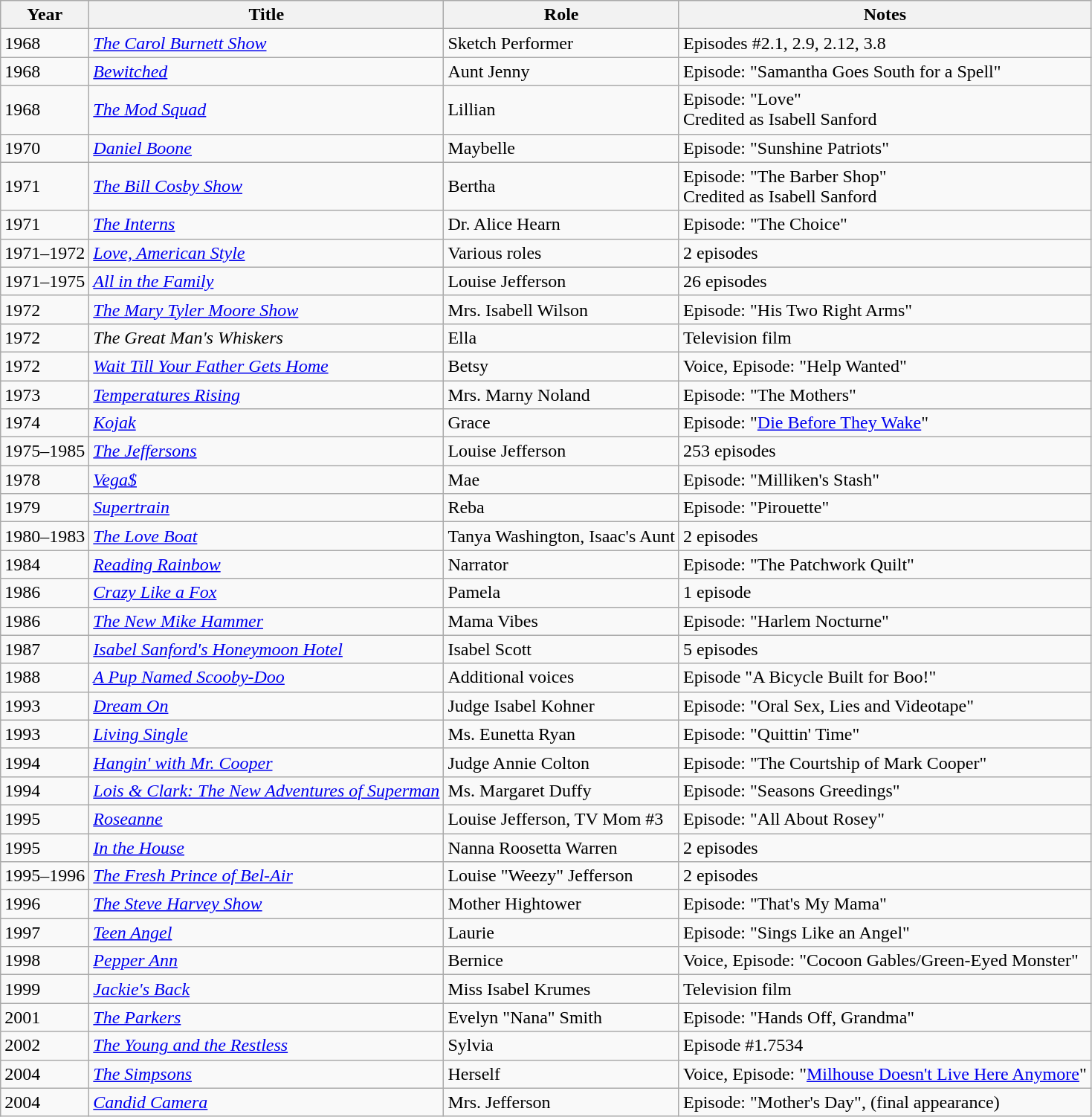<table class="wikitable sortable">
<tr>
<th>Year</th>
<th>Title</th>
<th>Role</th>
<th class="unsortable">Notes</th>
</tr>
<tr>
<td>1968</td>
<td><em><a href='#'>The Carol Burnett Show</a></em></td>
<td>Sketch Performer</td>
<td>Episodes #2.1, 2.9, 2.12, 3.8</td>
</tr>
<tr>
<td>1968</td>
<td><em><a href='#'>Bewitched</a></em></td>
<td>Aunt Jenny</td>
<td>Episode: "Samantha Goes South for a Spell"</td>
</tr>
<tr>
<td>1968</td>
<td><em><a href='#'>The Mod Squad</a></em></td>
<td>Lillian</td>
<td>Episode: "Love"<br>Credited as Isabell Sanford</td>
</tr>
<tr>
<td>1970</td>
<td><em><a href='#'>Daniel Boone</a></em></td>
<td>Maybelle</td>
<td>Episode: "Sunshine Patriots"</td>
</tr>
<tr>
<td>1971</td>
<td><em><a href='#'>The Bill Cosby Show</a></em></td>
<td>Bertha</td>
<td>Episode: "The Barber Shop"<br>Credited as Isabell Sanford</td>
</tr>
<tr>
<td>1971</td>
<td><em><a href='#'>The Interns</a></em></td>
<td>Dr.  Alice Hearn</td>
<td>Episode: "The Choice"</td>
</tr>
<tr>
<td>1971–1972</td>
<td><em><a href='#'>Love, American Style</a></em></td>
<td>Various roles</td>
<td>2 episodes</td>
</tr>
<tr>
<td>1971–1975</td>
<td><em><a href='#'>All in the Family</a></em></td>
<td>Louise Jefferson</td>
<td>26 episodes</td>
</tr>
<tr>
<td>1972</td>
<td><em><a href='#'>The Mary Tyler Moore Show</a></em></td>
<td>Mrs. Isabell Wilson</td>
<td>Episode: "His Two Right Arms"</td>
</tr>
<tr>
<td>1972</td>
<td><em>The Great Man's Whiskers</em></td>
<td>Ella</td>
<td>Television film</td>
</tr>
<tr>
<td>1972</td>
<td><em><a href='#'>Wait Till Your Father Gets Home</a></em></td>
<td>Betsy</td>
<td>Voice, Episode: "Help Wanted"</td>
</tr>
<tr>
<td>1973</td>
<td><em><a href='#'>Temperatures Rising</a></em></td>
<td>Mrs. Marny Noland</td>
<td>Episode: "The Mothers"</td>
</tr>
<tr>
<td>1974</td>
<td><em><a href='#'>Kojak</a></em></td>
<td>Grace</td>
<td>Episode: "<a href='#'>Die Before They Wake</a>"</td>
</tr>
<tr>
<td>1975–1985</td>
<td><em><a href='#'>The Jeffersons</a></em></td>
<td>Louise Jefferson</td>
<td>253 episodes</td>
</tr>
<tr>
<td>1978</td>
<td><em><a href='#'>Vega$</a></em></td>
<td>Mae</td>
<td>Episode: "Milliken's Stash"</td>
</tr>
<tr>
<td>1979</td>
<td><em><a href='#'>Supertrain</a></em></td>
<td>Reba</td>
<td>Episode: "Pirouette"</td>
</tr>
<tr>
<td>1980–1983</td>
<td><em><a href='#'>The Love Boat</a></em></td>
<td>Tanya Washington, Isaac's Aunt</td>
<td>2 episodes</td>
</tr>
<tr>
<td>1984</td>
<td><em><a href='#'>Reading Rainbow</a></em></td>
<td>Narrator</td>
<td>Episode: "The Patchwork Quilt"</td>
</tr>
<tr>
<td>1986</td>
<td><em><a href='#'>Crazy Like a Fox</a></em></td>
<td>Pamela</td>
<td>1 episode</td>
</tr>
<tr>
<td>1986</td>
<td><em><a href='#'>The New Mike Hammer</a></em></td>
<td>Mama Vibes</td>
<td>Episode: "Harlem Nocturne"</td>
</tr>
<tr>
<td>1987</td>
<td><em><a href='#'>Isabel Sanford's Honeymoon Hotel</a></em></td>
<td>Isabel Scott</td>
<td>5 episodes</td>
</tr>
<tr>
<td>1988</td>
<td><em><a href='#'>A Pup Named Scooby-Doo</a></em></td>
<td>Additional voices</td>
<td>Episode "A Bicycle Built for Boo!"</td>
</tr>
<tr>
<td>1993</td>
<td><em><a href='#'>Dream On</a></em></td>
<td>Judge Isabel Kohner</td>
<td>Episode: "Oral Sex, Lies and Videotape"</td>
</tr>
<tr>
<td>1993</td>
<td><em><a href='#'>Living Single</a></em></td>
<td>Ms. Eunetta Ryan</td>
<td>Episode: "Quittin' Time"</td>
</tr>
<tr>
<td>1994</td>
<td><em><a href='#'>Hangin' with Mr. Cooper</a></em></td>
<td>Judge Annie Colton</td>
<td>Episode: "The Courtship of Mark Cooper"</td>
</tr>
<tr>
<td>1994</td>
<td><em><a href='#'>Lois & Clark: The New Adventures of Superman</a></em></td>
<td>Ms. Margaret Duffy</td>
<td>Episode: "Seasons Greedings"</td>
</tr>
<tr>
<td>1995</td>
<td><em><a href='#'>Roseanne</a></em></td>
<td>Louise Jefferson, TV Mom #3</td>
<td>Episode: "All About Rosey"</td>
</tr>
<tr>
<td>1995</td>
<td><em><a href='#'>In the House</a></em></td>
<td>Nanna Roosetta Warren</td>
<td>2 episodes</td>
</tr>
<tr>
<td>1995–1996</td>
<td><em><a href='#'>The Fresh Prince of Bel-Air</a></em></td>
<td>Louise "Weezy" Jefferson</td>
<td>2 episodes</td>
</tr>
<tr>
<td>1996</td>
<td><em><a href='#'>The Steve Harvey Show</a></em></td>
<td>Mother Hightower</td>
<td>Episode: "That's My Mama"</td>
</tr>
<tr>
<td>1997</td>
<td><em><a href='#'>Teen Angel</a></em></td>
<td>Laurie</td>
<td>Episode: "Sings Like an Angel"</td>
</tr>
<tr>
<td>1998</td>
<td><em><a href='#'>Pepper Ann</a></em></td>
<td>Bernice</td>
<td>Voice, Episode: "Cocoon Gables/Green-Eyed Monster"</td>
</tr>
<tr>
<td>1999</td>
<td><em><a href='#'>Jackie's Back</a></em></td>
<td>Miss Isabel Krumes</td>
<td>Television film</td>
</tr>
<tr>
<td>2001</td>
<td><em><a href='#'>The Parkers</a></em></td>
<td>Evelyn "Nana" Smith</td>
<td>Episode: "Hands Off, Grandma"</td>
</tr>
<tr>
<td>2002</td>
<td><em><a href='#'>The Young and the Restless</a></em></td>
<td>Sylvia</td>
<td>Episode #1.7534</td>
</tr>
<tr>
<td>2004</td>
<td><em><a href='#'>The Simpsons</a></em></td>
<td>Herself</td>
<td>Voice, Episode: "<a href='#'>Milhouse Doesn't Live Here Anymore</a>"</td>
</tr>
<tr>
<td>2004</td>
<td><em><a href='#'>Candid Camera</a></em></td>
<td>Mrs. Jefferson</td>
<td>Episode: "Mother's Day", (final appearance)</td>
</tr>
</table>
